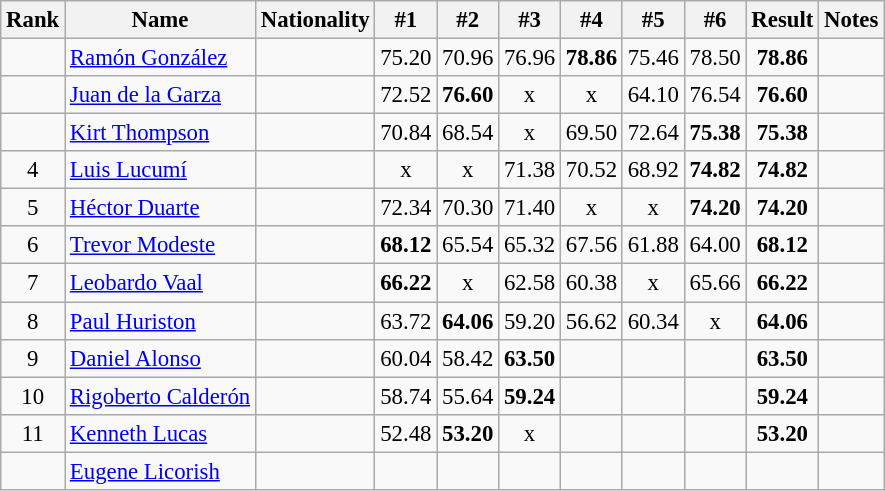<table class="wikitable sortable" style="text-align:center;font-size:95%">
<tr>
<th>Rank</th>
<th>Name</th>
<th>Nationality</th>
<th>#1</th>
<th>#2</th>
<th>#3</th>
<th>#4</th>
<th>#5</th>
<th>#6</th>
<th>Result</th>
<th>Notes</th>
</tr>
<tr>
<td></td>
<td align=left><a href='#'>Ramón González</a></td>
<td align=left></td>
<td>75.20</td>
<td>70.96</td>
<td>76.96</td>
<td><strong>78.86</strong></td>
<td>75.46</td>
<td>78.50</td>
<td><strong>78.86</strong></td>
<td></td>
</tr>
<tr>
<td></td>
<td align=left><a href='#'>Juan de la Garza</a></td>
<td align=left></td>
<td>72.52</td>
<td><strong>76.60</strong></td>
<td>x</td>
<td>x</td>
<td>64.10</td>
<td>76.54</td>
<td><strong>76.60</strong></td>
<td></td>
</tr>
<tr>
<td></td>
<td align=left><a href='#'>Kirt Thompson</a></td>
<td align=left></td>
<td>70.84</td>
<td>68.54</td>
<td>x</td>
<td>69.50</td>
<td>72.64</td>
<td><strong>75.38</strong></td>
<td><strong>75.38</strong></td>
<td></td>
</tr>
<tr>
<td>4</td>
<td align=left><a href='#'>Luis Lucumí</a></td>
<td align=left></td>
<td>x</td>
<td>x</td>
<td>71.38</td>
<td>70.52</td>
<td>68.92</td>
<td><strong>74.82</strong></td>
<td><strong>74.82</strong></td>
<td></td>
</tr>
<tr>
<td>5</td>
<td align=left><a href='#'>Héctor Duarte</a></td>
<td align=left></td>
<td>72.34</td>
<td>70.30</td>
<td>71.40</td>
<td>x</td>
<td>x</td>
<td><strong>74.20</strong></td>
<td><strong>74.20</strong></td>
<td></td>
</tr>
<tr>
<td>6</td>
<td align=left><a href='#'>Trevor Modeste</a></td>
<td align=left></td>
<td><strong>68.12</strong></td>
<td>65.54</td>
<td>65.32</td>
<td>67.56</td>
<td>61.88</td>
<td>64.00</td>
<td><strong>68.12</strong></td>
<td></td>
</tr>
<tr>
<td>7</td>
<td align=left><a href='#'>Leobardo Vaal</a></td>
<td align=left></td>
<td><strong>66.22</strong></td>
<td>x</td>
<td>62.58</td>
<td>60.38</td>
<td>x</td>
<td>65.66</td>
<td><strong>66.22</strong></td>
<td></td>
</tr>
<tr>
<td>8</td>
<td align=left><a href='#'>Paul Huriston</a></td>
<td align=left></td>
<td>63.72</td>
<td><strong>64.06</strong></td>
<td>59.20</td>
<td>56.62</td>
<td>60.34</td>
<td>x</td>
<td><strong>64.06</strong></td>
<td></td>
</tr>
<tr>
<td>9</td>
<td align=left><a href='#'>Daniel Alonso</a></td>
<td align=left></td>
<td>60.04</td>
<td>58.42</td>
<td><strong>63.50</strong></td>
<td></td>
<td></td>
<td></td>
<td><strong>63.50</strong></td>
<td></td>
</tr>
<tr>
<td>10</td>
<td align=left><a href='#'>Rigoberto Calderón</a></td>
<td align=left></td>
<td>58.74</td>
<td>55.64</td>
<td><strong>59.24</strong></td>
<td></td>
<td></td>
<td></td>
<td><strong>59.24</strong></td>
<td></td>
</tr>
<tr>
<td>11</td>
<td align=left><a href='#'>Kenneth Lucas</a></td>
<td align=left></td>
<td>52.48</td>
<td><strong>53.20</strong></td>
<td>x</td>
<td></td>
<td></td>
<td></td>
<td><strong>53.20</strong></td>
<td></td>
</tr>
<tr>
<td></td>
<td align=left><a href='#'>Eugene Licorish</a></td>
<td align=left></td>
<td></td>
<td></td>
<td></td>
<td></td>
<td></td>
<td></td>
<td><strong></strong></td>
<td></td>
</tr>
</table>
